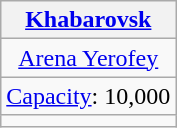<table class="wikitable" style="text-align:center">
<tr>
<th><a href='#'>Khabarovsk</a></th>
</tr>
<tr>
<td><a href='#'>Arena Yerofey</a></td>
</tr>
<tr>
<td><a href='#'>Capacity</a>: 10,000</td>
</tr>
<tr>
<td></td>
</tr>
</table>
